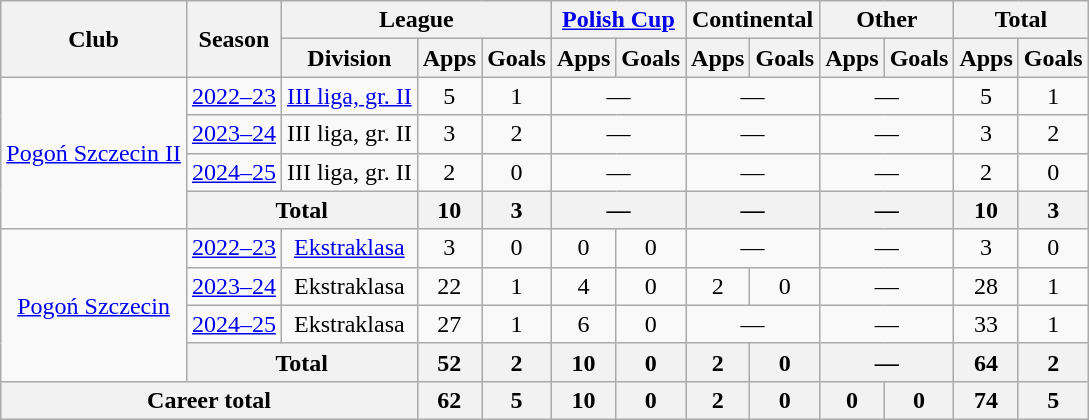<table class="wikitable" style="text-align: center;">
<tr>
<th rowspan=2>Club</th>
<th rowspan=2>Season</th>
<th colspan=3>League</th>
<th colspan=2><a href='#'>Polish Cup</a></th>
<th colspan=2>Continental</th>
<th colspan=2>Other</th>
<th colspan=2>Total</th>
</tr>
<tr>
<th>Division</th>
<th>Apps</th>
<th>Goals</th>
<th>Apps</th>
<th>Goals</th>
<th>Apps</th>
<th>Goals</th>
<th>Apps</th>
<th>Goals</th>
<th>Apps</th>
<th>Goals</th>
</tr>
<tr>
<td rowspan="4"><a href='#'>Pogoń Szczecin II</a></td>
<td><a href='#'>2022–23</a></td>
<td><a href='#'>III liga, gr. II</a></td>
<td>5</td>
<td>1</td>
<td colspan="2">—</td>
<td colspan="2">—</td>
<td colspan="2">—</td>
<td>5</td>
<td>1</td>
</tr>
<tr>
<td><a href='#'>2023–24</a></td>
<td>III liga, gr. II</td>
<td>3</td>
<td>2</td>
<td colspan="2">—</td>
<td colspan="2">—</td>
<td colspan="2">—</td>
<td>3</td>
<td>2</td>
</tr>
<tr>
<td><a href='#'>2024–25</a></td>
<td>III liga, gr. II</td>
<td>2</td>
<td>0</td>
<td colspan="2">—</td>
<td colspan="2">—</td>
<td colspan="2">—</td>
<td>2</td>
<td>0</td>
</tr>
<tr>
<th colspan="2">Total</th>
<th>10</th>
<th>3</th>
<th colspan="2">—</th>
<th colspan="2">—</th>
<th colspan="2">—</th>
<th>10</th>
<th>3</th>
</tr>
<tr>
<td rowspan="4"><a href='#'>Pogoń Szczecin</a></td>
<td><a href='#'>2022–23</a></td>
<td><a href='#'>Ekstraklasa</a></td>
<td>3</td>
<td>0</td>
<td>0</td>
<td>0</td>
<td colspan="2">—</td>
<td colspan="2">—</td>
<td>3</td>
<td>0</td>
</tr>
<tr>
<td><a href='#'>2023–24</a></td>
<td>Ekstraklasa</td>
<td>22</td>
<td>1</td>
<td>4</td>
<td>0</td>
<td>2</td>
<td>0</td>
<td colspan="2">—</td>
<td>28</td>
<td>1</td>
</tr>
<tr>
<td><a href='#'>2024–25</a></td>
<td>Ekstraklasa</td>
<td>27</td>
<td>1</td>
<td>6</td>
<td>0</td>
<td colspan="2">—</td>
<td colspan="2">—</td>
<td>33</td>
<td>1</td>
</tr>
<tr>
<th colspan="2">Total</th>
<th>52</th>
<th>2</th>
<th>10</th>
<th>0</th>
<th>2</th>
<th>0</th>
<th colspan="2">—</th>
<th>64</th>
<th>2</th>
</tr>
<tr>
<th colspan="3">Career total</th>
<th>62</th>
<th>5</th>
<th>10</th>
<th>0</th>
<th>2</th>
<th>0</th>
<th>0</th>
<th>0</th>
<th>74</th>
<th>5</th>
</tr>
</table>
